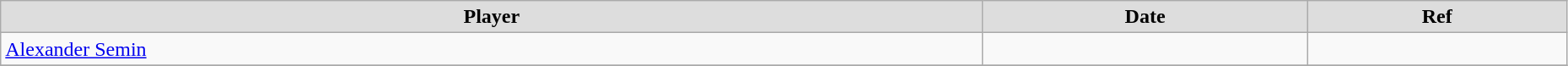<table class="wikitable" width=98%>
<tr align="center" bgcolor="#dddddd">
<td><strong>Player</strong></td>
<td><strong>Date</strong></td>
<td><strong>Ref</strong></td>
</tr>
<tr>
<td><a href='#'>Alexander Semin</a></td>
<td></td>
<td></td>
</tr>
<tr>
</tr>
</table>
